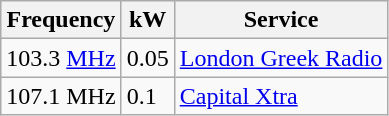<table class="wikitable sortable">
<tr>
<th>Frequency</th>
<th>kW</th>
<th>Service</th>
</tr>
<tr>
<td>103.3 <a href='#'>MHz</a></td>
<td>0.05</td>
<td><a href='#'>London Greek Radio</a></td>
</tr>
<tr>
<td>107.1 MHz</td>
<td>0.1</td>
<td><a href='#'>Capital Xtra</a></td>
</tr>
</table>
